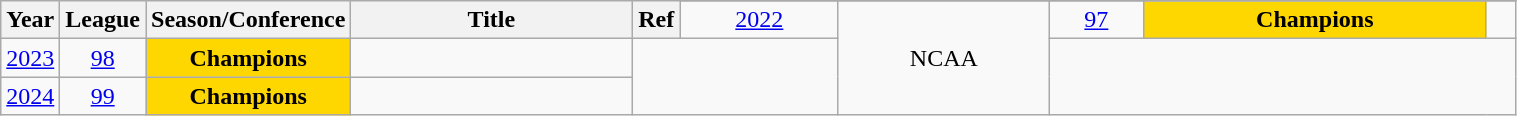<table class="wikitable sortable" style="text-align:center" width="80%">
<tr>
<th style="width:5px;" rowspan="2">Year</th>
<th style="width:25px;" rowspan="2">League</th>
<th style="width:100px;" rowspan="2">Season/Conference</th>
<th style="width:180px;" rowspan="2">Title</th>
<th style="width:25px;" rowspan="2">Ref</th>
</tr>
<tr align=center>
<td><a href='#'>2022</a></td>
<td rowspan=3>NCAA</td>
<td><a href='#'>97</a></td>
<td style="background:gold;"><strong>Champions</strong></td>
<td></td>
</tr>
<tr align=center>
<td><a href='#'>2023</a></td>
<td><a href='#'>98</a></td>
<td style="background:gold;"><strong>Champions</strong></td>
<td></td>
</tr>
<tr align=center>
<td><a href='#'>2024</a></td>
<td><a href='#'>99</a></td>
<td style="background:gold;"><strong>Champions</strong></td>
<td></td>
</tr>
</table>
